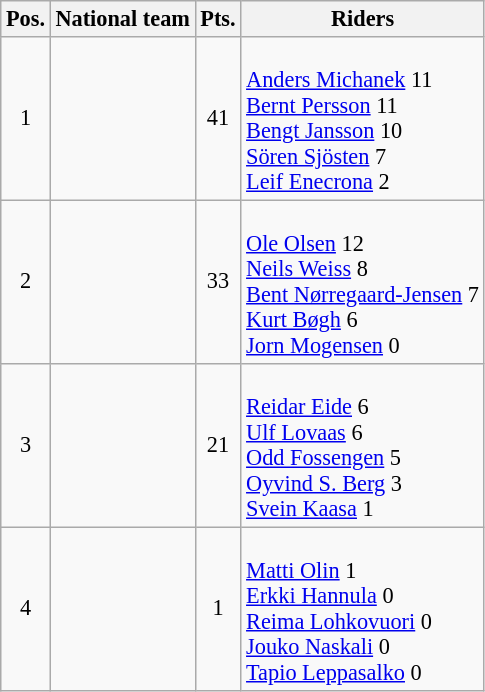<table class=wikitable style="font-size:93%;">
<tr>
<th>Pos.</th>
<th>National team</th>
<th>Pts.</th>
<th>Riders</th>
</tr>
<tr align=center >
<td>1</td>
<td align=left></td>
<td>41</td>
<td align=left><br><a href='#'>Anders Michanek</a> 11<br>
<a href='#'>Bernt Persson</a> 11<br>
<a href='#'>Bengt Jansson</a> 10<br>
<a href='#'>Sören Sjösten</a> 7<br>
<a href='#'>Leif Enecrona</a> 2</td>
</tr>
<tr align=center>
<td>2</td>
<td align=left></td>
<td>33</td>
<td align=left><br><a href='#'>Ole Olsen</a> 12<br>
<a href='#'>Neils Weiss</a> 8<br>
<a href='#'>Bent Nørregaard-Jensen</a> 7<br>
<a href='#'>Kurt Bøgh</a> 6<br>
<a href='#'>Jorn Mogensen</a> 0</td>
</tr>
<tr align=center>
<td>3</td>
<td align=left></td>
<td>21</td>
<td align=left><br><a href='#'>Reidar Eide</a> 6<br>
<a href='#'>Ulf Lovaas</a> 6<br>
<a href='#'>Odd Fossengen</a> 5<br>
<a href='#'>Oyvind S. Berg</a> 3<br>
<a href='#'>Svein Kaasa</a> 1</td>
</tr>
<tr align=center>
<td>4</td>
<td align=left></td>
<td>1</td>
<td align=left><br><a href='#'>Matti Olin</a> 1<br>
<a href='#'>Erkki Hannula</a> 0<br>
<a href='#'>Reima Lohkovuori</a> 0<br>
<a href='#'>Jouko Naskali</a> 0<br>
<a href='#'>Tapio Leppasalko</a> 0</td>
</tr>
</table>
